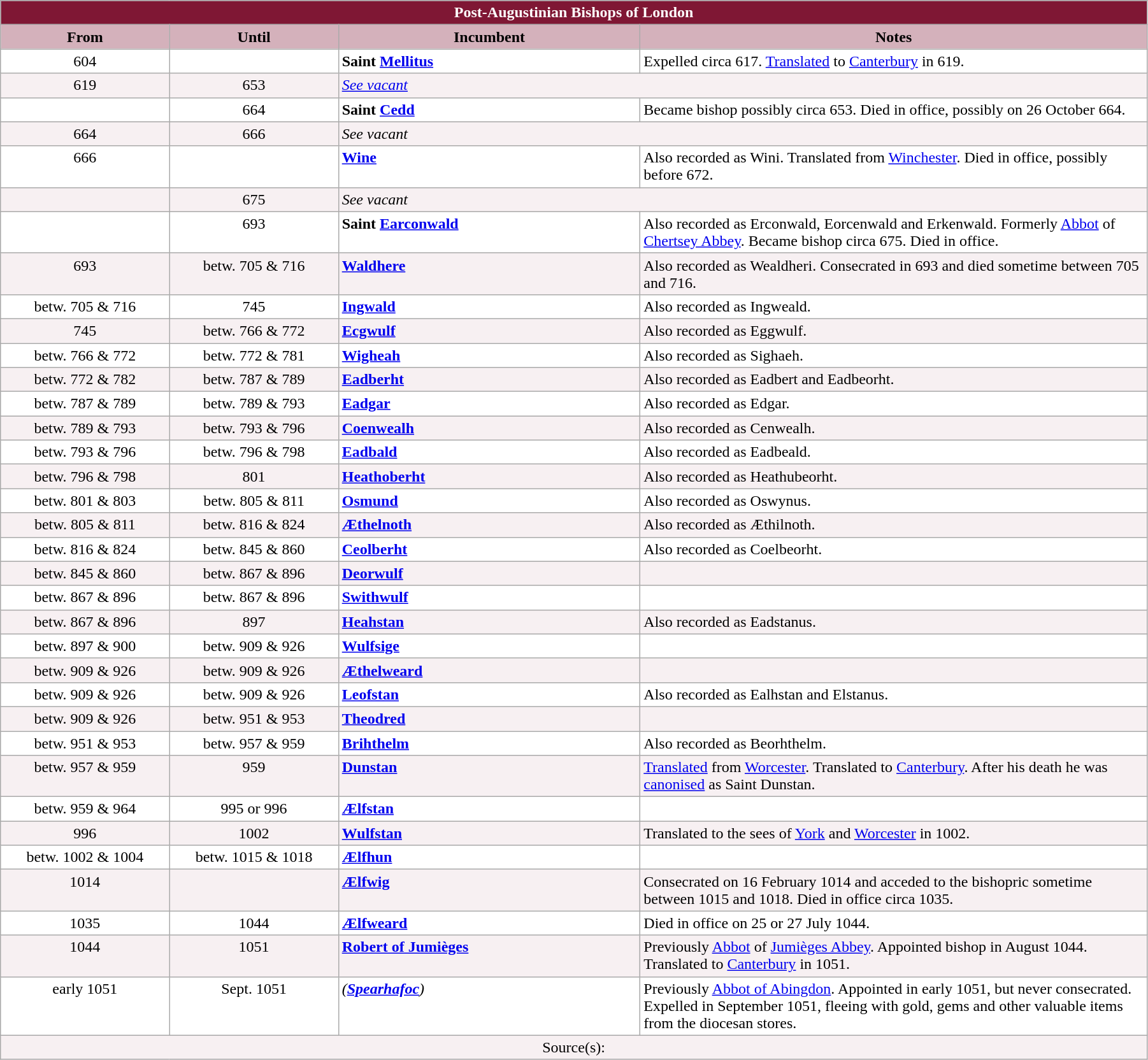<table class="wikitable" style="width:95%; border:1">
<tr>
<th colspan="4" style="background-color: #7F1734; color: white;">Post-Augustinian Bishops of London</th>
</tr>
<tr>
<th style="background-color:#D4B1BB" width="14%">From</th>
<th style="background-color:#D4B1BB" width="14%">Until</th>
<th style="background-color:#D4B1BB" width="25%">Incumbent</th>
<th style="background-color:#D4B1BB" width="42%">Notes</th>
</tr>
<tr valign="top" style="background-color: white;">
<td style="text-align: center;">604</td>
<td style="text-align: center;"></td>
<td><strong>Saint <a href='#'>Mellitus</a></strong></td>
<td>Expelled circa 617. <a href='#'>Translated</a> to <a href='#'>Canterbury</a> in 619.</td>
</tr>
<tr valign="top" style="background-color: #F7F0F2;">
<td align="center">619</td>
<td align="center">653</td>
<td colspan="2"><em><a href='#'>See vacant</a></em></td>
</tr>
<tr valign="top" style="background-color: white;">
<td style="text-align: center;"></td>
<td style="text-align: center;">664</td>
<td><strong>Saint <a href='#'>Cedd</a></strong></td>
<td>Became bishop possibly circa 653. Died in office, possibly on 26 October 664.</td>
</tr>
<tr valign="top" style="background-color: #F7F0F2;">
<td style="text-align: center;">664</td>
<td style="text-align: center;">666</td>
<td colspan="2"><em>See vacant</em></td>
</tr>
<tr valign="top" style="background-color: white;">
<td style="text-align: center;">666</td>
<td style="text-align: center;"></td>
<td><strong><a href='#'>Wine</a></strong></td>
<td>Also recorded as Wini. Translated from <a href='#'>Winchester</a>. Died in office, possibly before 672.</td>
</tr>
<tr valign="top" style="background-color: #F7F0F2;">
<td style="text-align: center;"></td>
<td style="text-align: center;">675</td>
<td colspan="2"><em>See vacant</em></td>
</tr>
<tr valign="top" style="background-color: white;">
<td style="text-align: center;"></td>
<td style="text-align: center;">693</td>
<td><strong>Saint <a href='#'>Earconwald</a></strong></td>
<td>Also recorded as Erconwald, Eorcenwald and Erkenwald. Formerly <a href='#'>Abbot</a> of <a href='#'>Chertsey Abbey</a>. Became bishop circa 675. Died in office.</td>
</tr>
<tr valign="top" style="background-color: #F7F0F2;">
<td style="text-align: center;">693</td>
<td style="text-align: center;">betw. 705 & 716</td>
<td><strong><a href='#'>Waldhere</a></strong></td>
<td>Also recorded as Wealdheri. Consecrated in 693 and died sometime between 705 and 716.</td>
</tr>
<tr valign="top" style="background-color: white;">
<td style="text-align: center;">betw. 705 & 716</td>
<td style="text-align: center;">745</td>
<td><strong><a href='#'>Ingwald</a></strong></td>
<td>Also recorded as Ingweald.</td>
</tr>
<tr valign="top" style="background-color: #F7F0F2;">
<td style="text-align: center;">745</td>
<td style="text-align: center;">betw. 766 & 772</td>
<td><strong><a href='#'>Ecgwulf</a></strong></td>
<td>Also recorded as Eggwulf.</td>
</tr>
<tr valign="top" style="background-color: white;">
<td style="text-align: center;">betw. 766 & 772</td>
<td style="text-align: center;">betw. 772 & 781</td>
<td><strong><a href='#'>Wigheah</a></strong></td>
<td>Also recorded as Sighaeh.</td>
</tr>
<tr valign="top" style="background-color: #F7F0F2;">
<td style="text-align: center;">betw. 772 & 782</td>
<td style="text-align: center;">betw. 787 & 789</td>
<td><strong><a href='#'>Eadberht</a></strong></td>
<td>Also recorded as Eadbert and Eadbeorht.</td>
</tr>
<tr valign="top" style="background-color: white;">
<td style="text-align: center;">betw. 787 & 789</td>
<td style="text-align: center;">betw. 789 & 793</td>
<td><strong><a href='#'>Eadgar</a></strong></td>
<td>Also recorded as Edgar.</td>
</tr>
<tr valign="top" style="background-color: #F7F0F2;">
<td style="text-align: center;">betw. 789 & 793</td>
<td style="text-align: center;">betw. 793 & 796</td>
<td><strong><a href='#'>Coenwealh</a></strong></td>
<td>Also recorded as Cenwealh.</td>
</tr>
<tr valign="top" style="background-color: white;">
<td style="text-align: center;">betw. 793 & 796</td>
<td style="text-align: center;">betw. 796 & 798</td>
<td><strong><a href='#'>Eadbald</a></strong></td>
<td>Also recorded as Eadbeald.</td>
</tr>
<tr valign="top" style="background-color: #F7F0F2;">
<td style="text-align: center;">betw. 796 & 798</td>
<td style="text-align: center;">801</td>
<td><strong><a href='#'>Heathoberht</a></strong></td>
<td>Also recorded as Heathubeorht.</td>
</tr>
<tr valign="top" style="background-color: white;">
<td style="text-align: center;">betw. 801 & 803</td>
<td style="text-align: center;">betw. 805 & 811</td>
<td><strong><a href='#'>Osmund</a></strong></td>
<td>Also recorded as Oswynus.</td>
</tr>
<tr valign="top" style="background-color: #F7F0F2;">
<td style="text-align: center;">betw. 805 & 811</td>
<td style="text-align: center;">betw. 816 & 824</td>
<td><strong><a href='#'>Æthelnoth</a></strong></td>
<td>Also recorded as Æthilnoth.</td>
</tr>
<tr valign="top" style="background-color: white;">
<td style="text-align: center;">betw. 816 & 824</td>
<td style="text-align: center;">betw. 845 & 860</td>
<td><strong><a href='#'>Ceolberht</a></strong></td>
<td>Also recorded as Coelbeorht.</td>
</tr>
<tr valign="top" style="background-color: #F7F0F2;">
<td style="text-align: center;">betw. 845 & 860</td>
<td style="text-align: center;">betw. 867 & 896</td>
<td><strong><a href='#'>Deorwulf</a></strong></td>
<td></td>
</tr>
<tr valign="top" style="background-color: white;">
<td style="text-align: center;">betw. 867 & 896</td>
<td style="text-align: center;">betw. 867 & 896</td>
<td><strong><a href='#'>Swithwulf</a></strong></td>
<td></td>
</tr>
<tr valign="top" style="background-color: #F7F0F2;">
<td style="text-align: center;">betw. 867 & 896</td>
<td style="text-align: center;">897</td>
<td><strong><a href='#'>Heahstan</a></strong></td>
<td>Also recorded as Eadstanus.</td>
</tr>
<tr valign="top" style="background-color: white;">
<td style="text-align: center;">betw. 897 & 900</td>
<td style="text-align: center;">betw. 909 & 926</td>
<td><strong><a href='#'>Wulfsige</a></strong></td>
<td></td>
</tr>
<tr valign="top" style="background-color: #F7F0F2;">
<td style="text-align: center;">betw. 909 & 926</td>
<td style="text-align: center;">betw. 909 & 926</td>
<td><strong><a href='#'>Æthelweard</a></strong></td>
<td></td>
</tr>
<tr valign="top" style="background-color: white;">
<td style="text-align: center;">betw. 909 & 926</td>
<td style="text-align: center;">betw. 909 & 926</td>
<td><strong><a href='#'>Leofstan</a></strong></td>
<td>Also recorded as Ealhstan and Elstanus.</td>
</tr>
<tr valign="top" style="background-color: #F7F0F2;">
<td style="text-align: center;">betw. 909 & 926</td>
<td style="text-align: center;">betw. 951 & 953</td>
<td><strong><a href='#'>Theodred</a></strong></td>
<td></td>
</tr>
<tr valign="top" style="background-color: white;">
<td style="text-align: center;">betw. 951 & 953</td>
<td style="text-align: center;">betw. 957 & 959</td>
<td><strong><a href='#'>Brihthelm</a></strong></td>
<td>Also recorded as Beorhthelm.</td>
</tr>
<tr valign="top" style="background-color: #F7F0F2;">
<td style="text-align: center;">betw. 957 & 959</td>
<td style="text-align: center;">959</td>
<td><strong><a href='#'>Dunstan</a></strong></td>
<td><a href='#'>Translated</a> from <a href='#'>Worcester</a>. Translated to <a href='#'>Canterbury</a>. After his death he was <a href='#'>canonised</a> as Saint Dunstan.</td>
</tr>
<tr valign="top" style="background-color: white;">
<td style="text-align: center;">betw. 959 & 964</td>
<td style="text-align: center;">995 or 996</td>
<td><strong><a href='#'>Ælfstan</a></strong></td>
<td></td>
</tr>
<tr valign="top" style="background-color: #F7F0F2;">
<td style="text-align: center;">996</td>
<td style="text-align: center;">1002</td>
<td><strong><a href='#'>Wulfstan</a></strong></td>
<td>Translated to the sees of <a href='#'>York</a> and <a href='#'>Worcester</a> in 1002.</td>
</tr>
<tr valign="top" style="background-color: white;">
<td style="text-align: center;">betw. 1002 & 1004</td>
<td style="text-align: center;">betw. 1015 & 1018</td>
<td><strong><a href='#'>Ælfhun</a></strong></td>
<td></td>
</tr>
<tr valign="top" style="background-color: #F7F0F2;">
<td style="text-align: center;">1014</td>
<td style="text-align: center;"></td>
<td><strong><a href='#'>Ælfwig</a></strong></td>
<td>Consecrated on 16 February 1014 and acceded to the bishopric sometime between 1015 and 1018. Died in office circa 1035.</td>
</tr>
<tr valign="top" style="background-color: white;">
<td style="text-align: center;">1035</td>
<td style="text-align: center;">1044</td>
<td><strong><a href='#'>Ælfweard</a></strong></td>
<td>Died in office on 25 or 27 July 1044.</td>
</tr>
<tr valign="top" style="background-color: #F7F0F2;">
<td style="text-align: center;">1044</td>
<td style="text-align: center;">1051</td>
<td><strong><a href='#'>Robert of Jumièges</a></strong></td>
<td>Previously <a href='#'>Abbot</a> of <a href='#'>Jumièges Abbey</a>. Appointed bishop in August 1044. Translated to <a href='#'>Canterbury</a> in 1051.</td>
</tr>
<tr valign="top" style="background-color: white;">
<td style="text-align: center;">early 1051</td>
<td style="text-align: center;">Sept. 1051</td>
<td><em>(<strong><a href='#'>Spearhafoc</a></strong>)</em></td>
<td>Previously <a href='#'>Abbot of Abingdon</a>. Appointed in early 1051, but never consecrated. Expelled in September 1051, fleeing with gold, gems and other valuable items from the diocesan stores.</td>
</tr>
<tr valign="top" style="background-color: #F7F0F2;">
<td align="center" colspan="4">Source(s):</td>
</tr>
</table>
